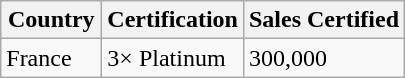<table class="wikitable">
<tr>
<th rowspan="1" width="60">Country</th>
<th rowspan="1" width="80">Certification</th>
<th rowspan="1" width="100">Sales Certified</th>
</tr>
<tr>
<td>France</td>
<td align=left>3× Platinum</td>
<td align=left>300,000</td>
</tr>
</table>
